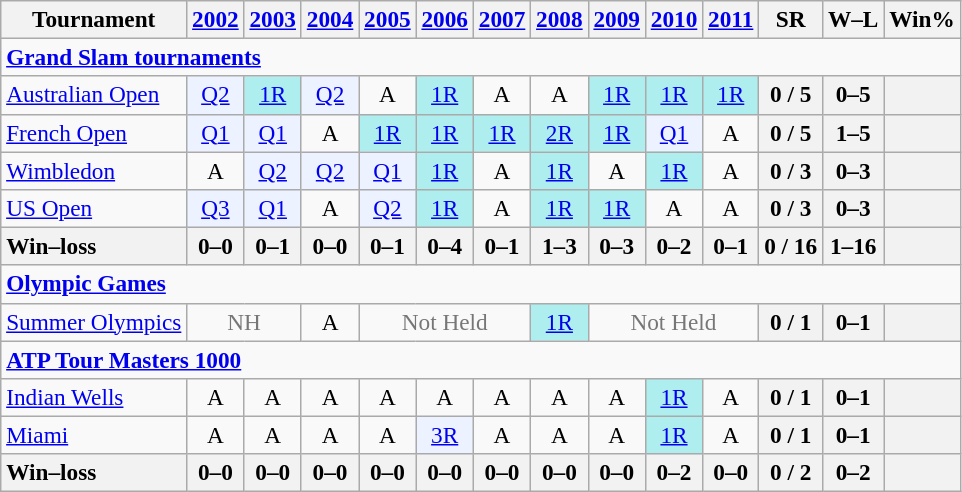<table class=wikitable style=text-align:center;font-size:97%>
<tr>
<th>Tournament</th>
<th><a href='#'>2002</a></th>
<th><a href='#'>2003</a></th>
<th><a href='#'>2004</a></th>
<th><a href='#'>2005</a></th>
<th><a href='#'>2006</a></th>
<th><a href='#'>2007</a></th>
<th><a href='#'>2008</a></th>
<th><a href='#'>2009</a></th>
<th><a href='#'>2010</a></th>
<th><a href='#'>2011</a></th>
<th>SR</th>
<th>W–L</th>
<th>Win%</th>
</tr>
<tr>
<td colspan=25 style=text-align:left><a href='#'><strong>Grand Slam tournaments</strong></a></td>
</tr>
<tr>
<td align=left><a href='#'>Australian Open</a></td>
<td bgcolor=ecf2ff><a href='#'>Q2</a></td>
<td bgcolor=afeeee><a href='#'>1R</a></td>
<td bgcolor=ecf2ff><a href='#'>Q2</a></td>
<td>A</td>
<td bgcolor=afeeee><a href='#'>1R</a></td>
<td>A</td>
<td>A</td>
<td bgcolor=afeeee><a href='#'>1R</a></td>
<td bgcolor=afeeee><a href='#'>1R</a></td>
<td bgcolor=afeeee><a href='#'>1R</a></td>
<th>0 / 5</th>
<th>0–5</th>
<th></th>
</tr>
<tr>
<td align=left><a href='#'>French Open</a></td>
<td bgcolor=ecf2ff><a href='#'>Q1</a></td>
<td bgcolor=ecf2ff><a href='#'>Q1</a></td>
<td>A</td>
<td bgcolor=afeeee><a href='#'>1R</a></td>
<td bgcolor=afeeee><a href='#'>1R</a></td>
<td bgcolor=afeeee><a href='#'>1R</a></td>
<td bgcolor=afeeee><a href='#'>2R</a></td>
<td bgcolor=afeeee><a href='#'>1R</a></td>
<td bgcolor=ecf2ff><a href='#'>Q1</a></td>
<td>A</td>
<th>0 / 5</th>
<th>1–5</th>
<th></th>
</tr>
<tr>
<td align=left><a href='#'>Wimbledon</a></td>
<td>A</td>
<td bgcolor=ecf2ff><a href='#'>Q2</a></td>
<td bgcolor=ecf2ff><a href='#'>Q2</a></td>
<td bgcolor=ecf2ff><a href='#'>Q1</a></td>
<td bgcolor=afeeee><a href='#'>1R</a></td>
<td>A</td>
<td bgcolor=afeeee><a href='#'>1R</a></td>
<td>A</td>
<td bgcolor=afeeee><a href='#'>1R</a></td>
<td>A</td>
<th>0 / 3</th>
<th>0–3</th>
<th></th>
</tr>
<tr>
<td align=left><a href='#'>US Open</a></td>
<td bgcolor=ecf2ff><a href='#'>Q3</a></td>
<td bgcolor=ecf2ff><a href='#'>Q1</a></td>
<td>A</td>
<td bgcolor=ecf2ff><a href='#'>Q2</a></td>
<td bgcolor=afeeee><a href='#'>1R</a></td>
<td>A</td>
<td bgcolor=afeeee><a href='#'>1R</a></td>
<td bgcolor=afeeee><a href='#'>1R</a></td>
<td>A</td>
<td>A</td>
<th>0 / 3</th>
<th>0–3</th>
<th></th>
</tr>
<tr>
<th style=text-align:left><strong>Win–loss</strong></th>
<th>0–0</th>
<th>0–1</th>
<th>0–0</th>
<th>0–1</th>
<th>0–4</th>
<th>0–1</th>
<th>1–3</th>
<th>0–3</th>
<th>0–2</th>
<th>0–1</th>
<th>0 / 16</th>
<th>1–16</th>
<th></th>
</tr>
<tr>
<td colspan=20 align=left><strong><a href='#'>Olympic Games</a></strong></td>
</tr>
<tr>
<td align=left><a href='#'>Summer Olympics</a></td>
<td colspan=2 style=color:#767676>NH</td>
<td>A</td>
<td colspan=3 style=color:#767676>Not Held</td>
<td bgcolor=afeeee><a href='#'>1R</a></td>
<td colspan=3 style=color:#767676>Not Held</td>
<th>0 / 1</th>
<th>0–1</th>
<th></th>
</tr>
<tr>
<td colspan=25 style=text-align:left><strong><a href='#'>ATP Tour Masters 1000</a></strong></td>
</tr>
<tr>
<td align=left><a href='#'>Indian Wells</a></td>
<td>A</td>
<td>A</td>
<td>A</td>
<td>A</td>
<td>A</td>
<td>A</td>
<td>A</td>
<td>A</td>
<td bgcolor=afeeee><a href='#'>1R</a></td>
<td>A</td>
<th>0 / 1</th>
<th>0–1</th>
<th></th>
</tr>
<tr>
<td align=left><a href='#'>Miami</a></td>
<td>A</td>
<td>A</td>
<td>A</td>
<td>A</td>
<td bgcolor=ecf2ff><a href='#'>3R</a></td>
<td>A</td>
<td>A</td>
<td>A</td>
<td bgcolor=afeeee><a href='#'>1R</a></td>
<td>A</td>
<th>0 / 1</th>
<th>0–1</th>
<th></th>
</tr>
<tr>
<th style=text-align:left><strong>Win–loss</strong></th>
<th>0–0</th>
<th>0–0</th>
<th>0–0</th>
<th>0–0</th>
<th>0–0</th>
<th>0–0</th>
<th>0–0</th>
<th>0–0</th>
<th>0–2</th>
<th>0–0</th>
<th>0 / 2</th>
<th>0–2</th>
<th></th>
</tr>
</table>
